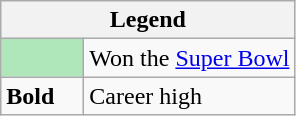<table class="wikitable mw-collapsible mw-collapsed">
<tr>
<th colspan="2">Legend</th>
</tr>
<tr>
<td style="background:#afe6ba; width:3em;"></td>
<td>Won the <a href='#'>Super Bowl</a></td>
</tr>
<tr>
<td><strong>Bold</strong></td>
<td>Career high</td>
</tr>
</table>
